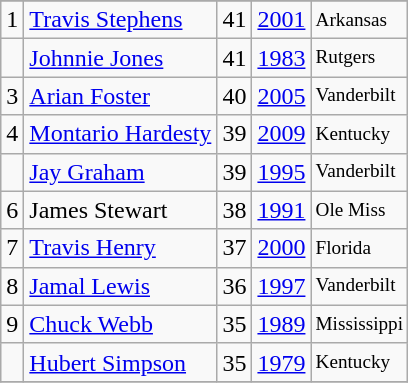<table class="wikitable">
<tr>
</tr>
<tr>
<td>1</td>
<td><a href='#'>Travis Stephens</a></td>
<td>41</td>
<td><a href='#'>2001</a></td>
<td style="font-size:80%;">Arkansas</td>
</tr>
<tr>
<td></td>
<td><a href='#'>Johnnie Jones</a></td>
<td>41</td>
<td><a href='#'>1983</a></td>
<td style="font-size:80%;">Rutgers</td>
</tr>
<tr>
<td>3</td>
<td><a href='#'>Arian Foster</a></td>
<td>40</td>
<td><a href='#'>2005</a></td>
<td style="font-size:80%;">Vanderbilt</td>
</tr>
<tr>
<td>4</td>
<td><a href='#'>Montario Hardesty</a></td>
<td>39</td>
<td><a href='#'>2009</a></td>
<td style="font-size:80%;">Kentucky</td>
</tr>
<tr>
<td></td>
<td><a href='#'>Jay Graham</a></td>
<td>39</td>
<td><a href='#'>1995</a></td>
<td style="font-size:80%;">Vanderbilt</td>
</tr>
<tr>
<td>6</td>
<td>James Stewart</td>
<td>38</td>
<td><a href='#'>1991</a></td>
<td style="font-size:80%;">Ole Miss</td>
</tr>
<tr>
<td>7</td>
<td><a href='#'>Travis Henry</a></td>
<td>37</td>
<td><a href='#'>2000</a></td>
<td style="font-size:80%;">Florida</td>
</tr>
<tr>
<td>8</td>
<td><a href='#'>Jamal Lewis</a></td>
<td>36</td>
<td><a href='#'>1997</a></td>
<td style="font-size:80%;">Vanderbilt</td>
</tr>
<tr>
<td>9</td>
<td><a href='#'>Chuck Webb</a></td>
<td>35</td>
<td><a href='#'>1989</a></td>
<td style="font-size:80%;">Mississippi</td>
</tr>
<tr>
<td></td>
<td><a href='#'>Hubert Simpson</a></td>
<td>35</td>
<td><a href='#'>1979</a></td>
<td style="font-size:80%;">Kentucky</td>
</tr>
<tr>
</tr>
</table>
